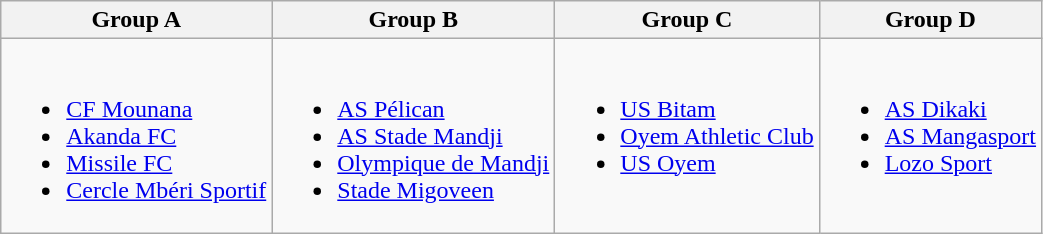<table class="wikitable">
<tr>
<th>Group A</th>
<th>Group B</th>
<th>Group C</th>
<th>Group D</th>
</tr>
<tr valign="top">
<td><br><ul><li><a href='#'>CF Mounana</a></li><li><a href='#'>Akanda FC</a></li><li><a href='#'>Missile FC</a></li><li><a href='#'>Cercle Mbéri Sportif</a></li></ul></td>
<td><br><ul><li><a href='#'>AS Pélican</a></li><li><a href='#'>AS Stade Mandji</a></li><li><a href='#'>Olympique de Mandji</a></li><li><a href='#'>Stade Migoveen</a></li></ul></td>
<td><br><ul><li><a href='#'>US Bitam</a></li><li><a href='#'>Oyem Athletic Club</a></li><li><a href='#'>US Oyem</a></li></ul></td>
<td><br><ul><li><a href='#'>AS Dikaki</a></li><li><a href='#'>AS Mangasport</a></li><li><a href='#'>Lozo Sport</a></li></ul></td>
</tr>
</table>
